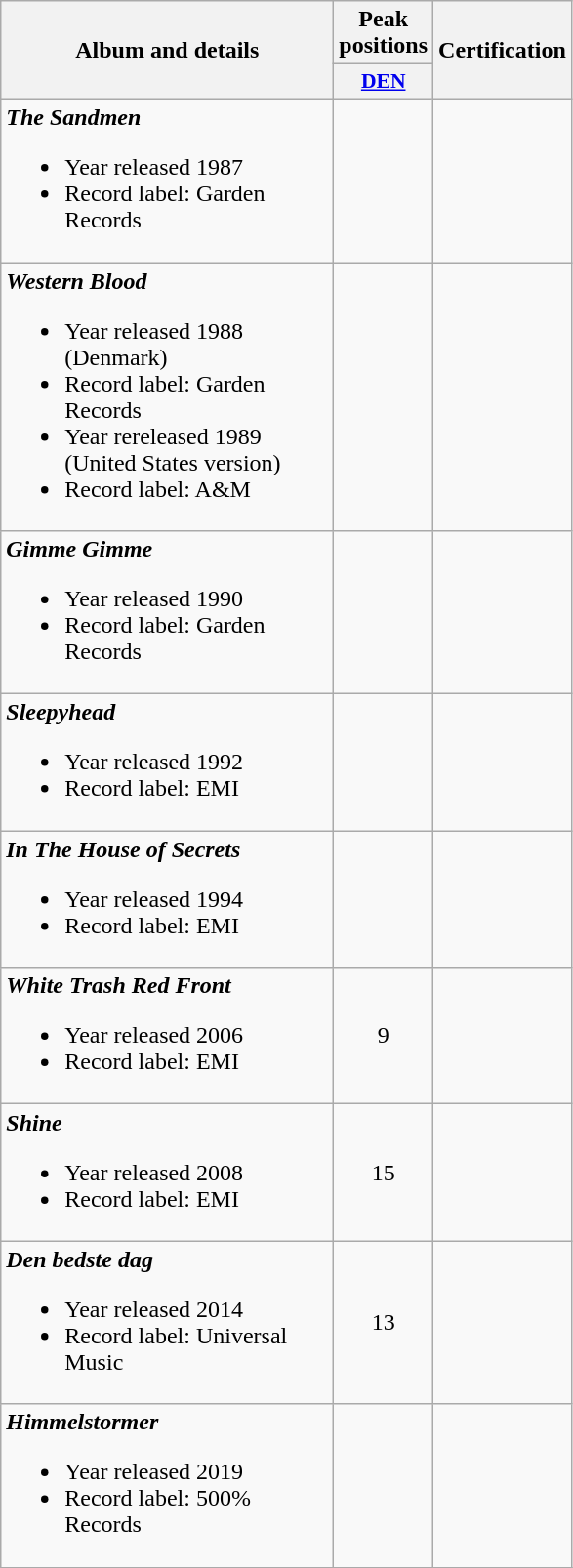<table class="wikitable">
<tr>
<th align="center" rowspan="2" width="220">Album and details</th>
<th align="center" colspan="1" width="20">Peak positions</th>
<th align="center" rowspan="2" width="70">Certification</th>
</tr>
<tr>
<th scope="col" style="width:3em;font-size:90%;"><a href='#'>DEN</a><br></th>
</tr>
<tr>
<td style="text-align:left;"><strong><em>The Sandmen</em></strong><br><ul><li>Year released 1987</li><li>Record label: Garden Records</li></ul></td>
<td style="text-align:center;"></td>
<td style="text-align:center;"></td>
</tr>
<tr>
<td style="text-align:left;"><strong><em>Western Blood</em></strong><br><ul><li>Year released 1988 (Denmark)</li><li>Record label: Garden Records</li><li>Year rereleased 1989 (United States version)</li><li>Record label: A&M</li></ul></td>
<td style="text-align:center;"></td>
<td style="text-align:center;"></td>
</tr>
<tr>
<td style="text-align:left;"><strong><em>Gimme Gimme</em></strong><br><ul><li>Year released 1990</li><li>Record label: Garden Records</li></ul></td>
<td style="text-align:center;"></td>
<td style="text-align:center;"></td>
</tr>
<tr>
<td style="text-align:left;"><strong><em>Sleepyhead</em></strong><br><ul><li>Year released 1992</li><li>Record label: EMI</li></ul></td>
<td style="text-align:center;"></td>
<td style="text-align:center;"></td>
</tr>
<tr>
<td style="text-align:left;"><strong><em>In The House of Secrets</em></strong><br><ul><li>Year released 1994</li><li>Record label: EMI</li></ul></td>
<td style="text-align:center;"></td>
<td style="text-align:center;"></td>
</tr>
<tr>
<td style="text-align:left;"><strong><em>White Trash Red Front</em></strong><br><ul><li>Year released 2006</li><li>Record label: EMI</li></ul></td>
<td style="text-align:center;">9</td>
<td style="text-align:center;"></td>
</tr>
<tr>
<td style="text-align:left;"><strong><em>Shine</em></strong><br><ul><li>Year released 2008</li><li>Record label: EMI</li></ul></td>
<td style="text-align:center;">15</td>
<td style="text-align:center;"></td>
</tr>
<tr>
<td style="text-align:left;"><strong><em>Den bedste dag</em></strong><br><ul><li>Year released 2014</li><li>Record label: Universal Music</li></ul></td>
<td style="text-align:center;">13</td>
<td style="text-align:center;"></td>
</tr>
<tr>
<td style="text-align:left;"><strong><em>Himmelstormer</em></strong><br><ul><li>Year released 2019</li><li>Record label: 500% Records</li></ul></td>
<td style="text-align:center;"></td>
<td style="text-align:center;"></td>
</tr>
<tr>
</tr>
</table>
